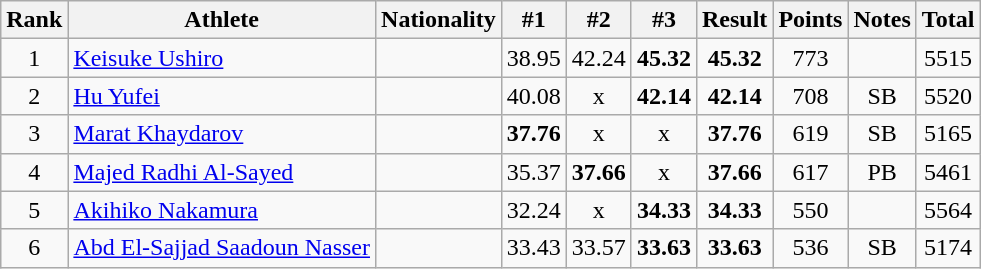<table class="wikitable sortable" style="text-align:center">
<tr>
<th>Rank</th>
<th>Athlete</th>
<th>Nationality</th>
<th>#1</th>
<th>#2</th>
<th>#3</th>
<th>Result</th>
<th>Points</th>
<th>Notes</th>
<th>Total</th>
</tr>
<tr>
<td>1</td>
<td align=left><a href='#'>Keisuke Ushiro</a></td>
<td align=left></td>
<td>38.95</td>
<td>42.24</td>
<td><strong>45.32</strong></td>
<td><strong>45.32</strong></td>
<td>773</td>
<td></td>
<td>5515</td>
</tr>
<tr>
<td>2</td>
<td align=left><a href='#'>Hu Yufei</a></td>
<td align=left></td>
<td>40.08</td>
<td>x</td>
<td><strong>42.14</strong></td>
<td><strong>42.14</strong></td>
<td>708</td>
<td>SB</td>
<td>5520</td>
</tr>
<tr>
<td>3</td>
<td align=left><a href='#'>Marat Khaydarov</a></td>
<td align=left></td>
<td><strong>37.76</strong></td>
<td>x</td>
<td>x</td>
<td><strong>37.76</strong></td>
<td>619</td>
<td>SB</td>
<td>5165</td>
</tr>
<tr>
<td>4</td>
<td align=left><a href='#'>Majed Radhi Al-Sayed</a></td>
<td align=left></td>
<td>35.37</td>
<td><strong>37.66</strong></td>
<td>x</td>
<td><strong>37.66</strong></td>
<td>617</td>
<td>PB</td>
<td>5461</td>
</tr>
<tr>
<td>5</td>
<td align=left><a href='#'>Akihiko Nakamura</a></td>
<td align=left></td>
<td>32.24</td>
<td>x</td>
<td><strong>34.33</strong></td>
<td><strong>34.33</strong></td>
<td>550</td>
<td></td>
<td>5564</td>
</tr>
<tr>
<td>6</td>
<td align=left><a href='#'>Abd El-Sajjad Saadoun Nasser</a></td>
<td align=left></td>
<td>33.43</td>
<td>33.57</td>
<td><strong>33.63</strong></td>
<td><strong>33.63</strong></td>
<td>536</td>
<td>SB</td>
<td>5174</td>
</tr>
</table>
